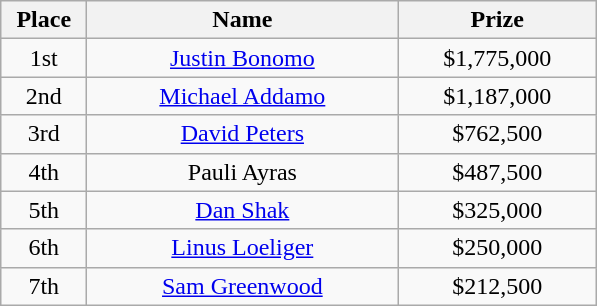<table class="wikitable">
<tr>
<th style="width:50px;">Place</th>
<th style="width:200px;">Name</th>
<th style="width:125px;">Prize</th>
</tr>
<tr>
<td style="text-align:center;">1st</td>
<td style="text-align:center;"> <a href='#'>Justin Bonomo</a></td>
<td style="text-align:center;">$1,775,000</td>
</tr>
<tr>
<td style="text-align:center;">2nd</td>
<td style="text-align:center;"> <a href='#'>Michael Addamo</a></td>
<td style="text-align:center;">$1,187,000</td>
</tr>
<tr>
<td style="text-align:center;">3rd</td>
<td style="text-align:center;"> <a href='#'>David Peters</a></td>
<td style="text-align:center;">$762,500</td>
</tr>
<tr>
<td style="text-align:center;">4th</td>
<td style="text-align:center;"> Pauli Ayras</td>
<td style="text-align:center;">$487,500</td>
</tr>
<tr>
<td style="text-align:center;">5th</td>
<td style="text-align:center;"> <a href='#'>Dan Shak</a></td>
<td style="text-align:center;">$325,000</td>
</tr>
<tr>
<td style="text-align:center;">6th</td>
<td style="text-align:center;"> <a href='#'>Linus Loeliger</a></td>
<td style="text-align:center;">$250,000</td>
</tr>
<tr>
<td style="text-align:center;">7th</td>
<td style="text-align:center;"> <a href='#'>Sam Greenwood</a></td>
<td style="text-align:center;">$212,500</td>
</tr>
</table>
